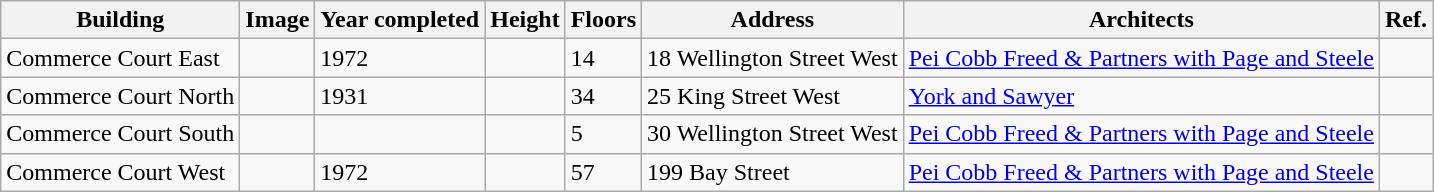<table class="wikitable sortable">
<tr>
<th>Building</th>
<th class="unsortable">Image</th>
<th>Year completed</th>
<th>Height</th>
<th>Floors</th>
<th>Address</th>
<th>Architects</th>
<th>Ref.</th>
</tr>
<tr>
<td>Commerce Court East</td>
<td></td>
<td>1972</td>
<td></td>
<td>14</td>
<td>18 Wellington Street West</td>
<td><a href='#'>Pei Cobb Freed & Partners with Page and Steele</a></td>
<td></td>
</tr>
<tr>
<td>Commerce Court North</td>
<td></td>
<td>1931</td>
<td></td>
<td>34</td>
<td>25 King Street West</td>
<td><a href='#'>York and Sawyer</a></td>
<td></td>
</tr>
<tr>
<td>Commerce Court South</td>
<td></td>
<td></td>
<td></td>
<td>5</td>
<td>30 Wellington Street West</td>
<td><a href='#'>Pei Cobb Freed & Partners with Page and Steele</a></td>
<td></td>
</tr>
<tr>
<td>Commerce Court West</td>
<td></td>
<td>1972</td>
<td></td>
<td>57</td>
<td>199 Bay Street</td>
<td><a href='#'>Pei Cobb Freed & Partners with Page and Steele</a></td>
<td></td>
</tr>
</table>
